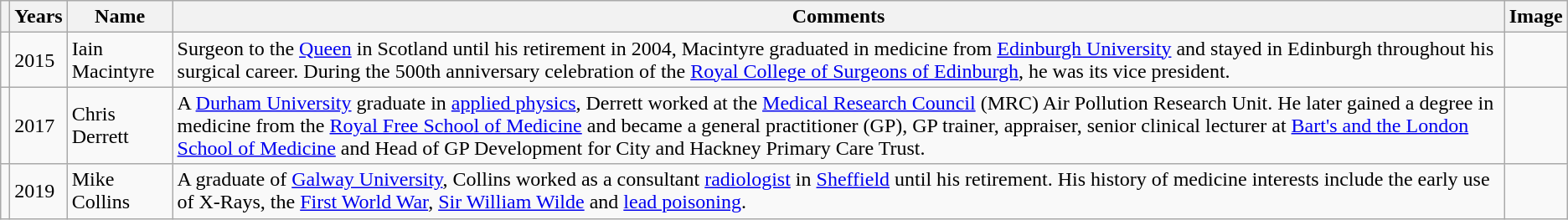<table class="wikitable">
<tr>
<th></th>
<th>Years</th>
<th>Name</th>
<th>Comments</th>
<th>Image</th>
</tr>
<tr mdy>
<td></td>
<td>2015</td>
<td>Iain Macintyre</td>
<td>Surgeon to the <a href='#'>Queen</a> in Scotland until his retirement in 2004, Macintyre graduated in medicine from <a href='#'>Edinburgh University</a> and stayed in Edinburgh throughout his surgical career. During the 500th anniversary celebration of the <a href='#'>Royal College of Surgeons of Edinburgh</a>, he was its vice president.</td>
</tr>
<tr>
<td></td>
<td>2017</td>
<td>Chris Derrett</td>
<td>A <a href='#'>Durham University</a> graduate in <a href='#'>applied physics</a>, Derrett worked at the <a href='#'>Medical Research Council</a> (MRC) Air Pollution Research Unit. He later gained a degree in medicine from the <a href='#'>Royal Free School of Medicine</a> and became a general practitioner (GP), GP trainer, appraiser, senior clinical lecturer at <a href='#'>Bart's and the London School of Medicine</a> and Head of GP Development for City and Hackney Primary Care Trust.</td>
<td></td>
</tr>
<tr>
<td></td>
<td>2019</td>
<td>Mike Collins</td>
<td>A graduate of <a href='#'>Galway University</a>, Collins worked as a consultant <a href='#'>radiologist</a> in <a href='#'>Sheffield</a> until his retirement. His history of medicine interests include the early use of X-Rays, the <a href='#'>First World War</a>, <a href='#'>Sir William Wilde</a> and <a href='#'>lead poisoning</a>.</td>
<td></td>
</tr>
</table>
